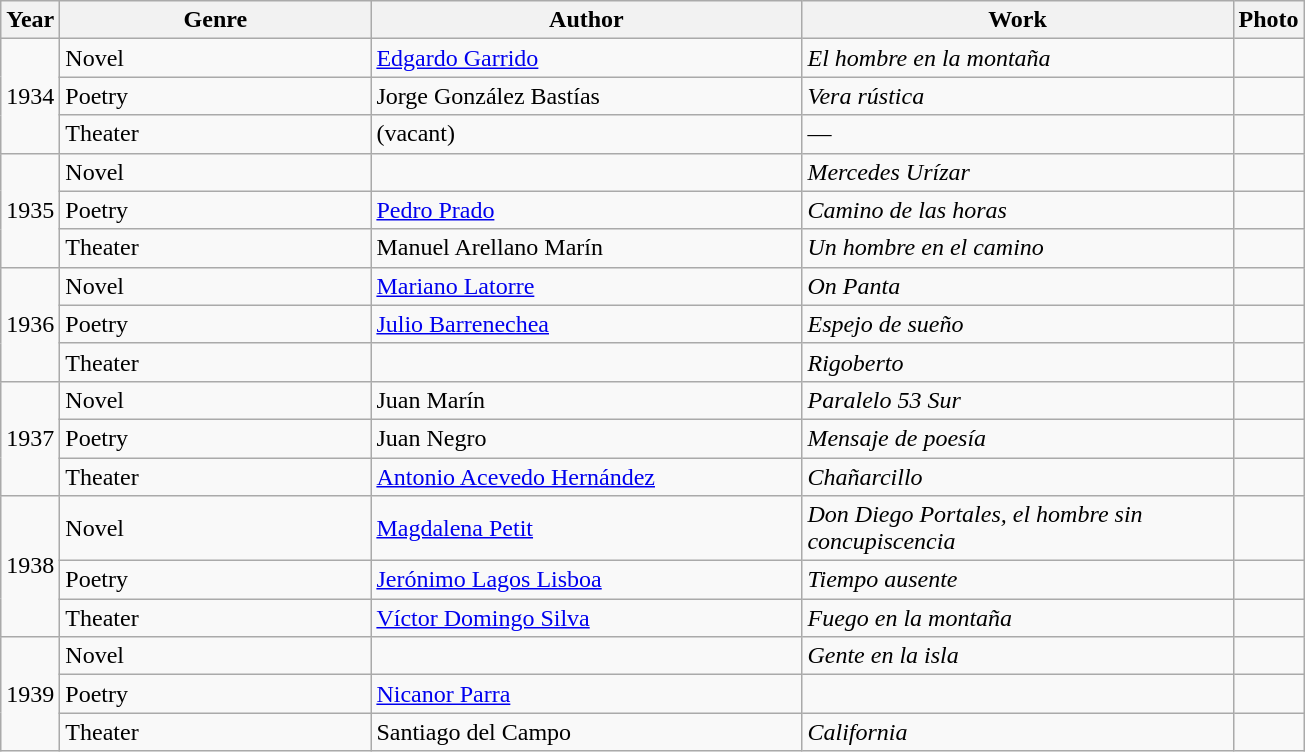<table class="wikitable">
<tr>
<th width=30>Year</th>
<th width=200>Genre</th>
<th width=280>Author</th>
<th width=280>Work</th>
<th>Photo</th>
</tr>
<tr>
<td rowspan=3>1934</td>
<td>Novel</td>
<td><a href='#'>Edgardo Garrido</a></td>
<td><em>El hombre en la montaña</em></td>
<td></td>
</tr>
<tr>
<td>Poetry</td>
<td>Jorge González Bastías</td>
<td><em>Vera rústica</em></td>
<td></td>
</tr>
<tr>
<td>Theater</td>
<td>(vacant)</td>
<td>—</td>
<td></td>
</tr>
<tr>
<td rowspan=3>1935</td>
<td>Novel</td>
<td></td>
<td><em>Mercedes Urízar</em></td>
<td></td>
</tr>
<tr>
<td>Poetry</td>
<td><a href='#'>Pedro Prado</a></td>
<td><em>Camino de las horas</em></td>
<td></td>
</tr>
<tr>
<td>Theater</td>
<td>Manuel Arellano Marín</td>
<td><em>Un hombre en el camino</em></td>
<td></td>
</tr>
<tr>
<td rowspan=3>1936</td>
<td>Novel</td>
<td><a href='#'>Mariano Latorre</a></td>
<td><em>On Panta</em></td>
<td></td>
</tr>
<tr>
<td>Poetry</td>
<td><a href='#'>Julio Barrenechea</a></td>
<td><em>Espejo de sueño</em></td>
<td></td>
</tr>
<tr>
<td>Theater</td>
<td></td>
<td><em>Rigoberto</em></td>
<td></td>
</tr>
<tr>
<td rowspan=3>1937</td>
<td>Novel</td>
<td>Juan Marín</td>
<td><em>Paralelo 53 Sur</em></td>
<td></td>
</tr>
<tr>
<td>Poetry</td>
<td>Juan Negro</td>
<td><em>Mensaje de poesía</em></td>
<td></td>
</tr>
<tr>
<td>Theater</td>
<td><a href='#'>Antonio Acevedo Hernández</a></td>
<td><em>Chañarcillo</em></td>
<td></td>
</tr>
<tr>
<td rowspan=3>1938</td>
<td>Novel</td>
<td><a href='#'>Magdalena Petit</a></td>
<td><em>Don Diego Portales, el hombre sin concupiscencia</em></td>
<td></td>
</tr>
<tr>
<td>Poetry</td>
<td><a href='#'>Jerónimo Lagos Lisboa</a></td>
<td><em>Tiempo ausente</em></td>
<td></td>
</tr>
<tr>
<td>Theater</td>
<td><a href='#'>Víctor Domingo Silva</a></td>
<td><em>Fuego en la montaña</em></td>
<td></td>
</tr>
<tr>
<td rowspan=3>1939</td>
<td>Novel</td>
<td></td>
<td><em>Gente en la isla</em></td>
<td></td>
</tr>
<tr>
<td>Poetry</td>
<td><a href='#'>Nicanor Parra</a></td>
<td><em></em></td>
<td></td>
</tr>
<tr>
<td>Theater</td>
<td>Santiago del Campo</td>
<td><em>California</em></td>
<td></td>
</tr>
</table>
